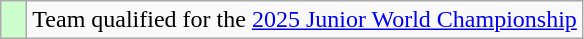<table class="wikitable" style="text-align: center;">
<tr>
<td width=10px bgcolor=#ccffcc></td>
<td>Team qualified for the <a href='#'>2025 Junior World Championship</a></td>
</tr>
</table>
